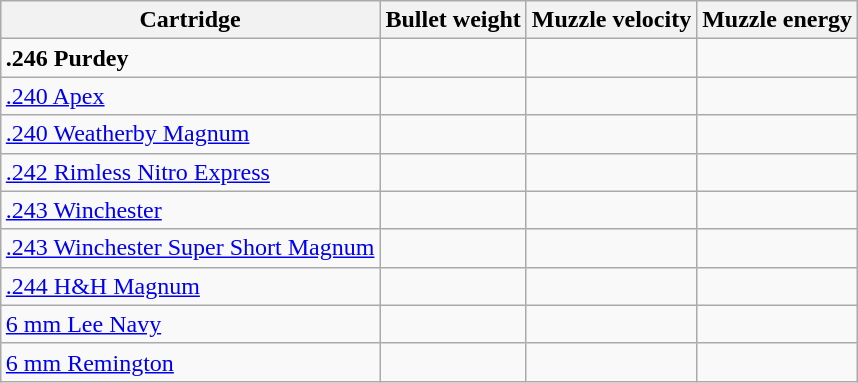<table class="wikitable sortable" style="margin:auto;">
<tr>
<th>Cartridge</th>
<th>Bullet weight</th>
<th>Muzzle velocity</th>
<th>Muzzle energy</th>
</tr>
<tr>
<td><strong>.246 Purdey</strong></td>
<td></td>
<td></td>
<td></td>
</tr>
<tr>
<td><a href='#'>.240 Apex</a></td>
<td></td>
<td></td>
<td></td>
</tr>
<tr>
<td><a href='#'>.240 Weatherby Magnum</a></td>
<td></td>
<td></td>
<td></td>
</tr>
<tr>
<td><a href='#'>.242 Rimless Nitro Express</a></td>
<td></td>
<td></td>
<td></td>
</tr>
<tr>
<td><a href='#'>.243 Winchester</a></td>
<td></td>
<td></td>
<td></td>
</tr>
<tr>
<td><a href='#'>.243 Winchester Super Short Magnum</a></td>
<td></td>
<td></td>
<td></td>
</tr>
<tr>
<td><a href='#'>.244 H&H Magnum</a></td>
<td></td>
<td></td>
<td></td>
</tr>
<tr>
<td><a href='#'>6 mm Lee Navy</a></td>
<td></td>
<td></td>
<td></td>
</tr>
<tr>
<td><a href='#'>6 mm Remington</a></td>
<td></td>
<td></td>
<td></td>
</tr>
</table>
